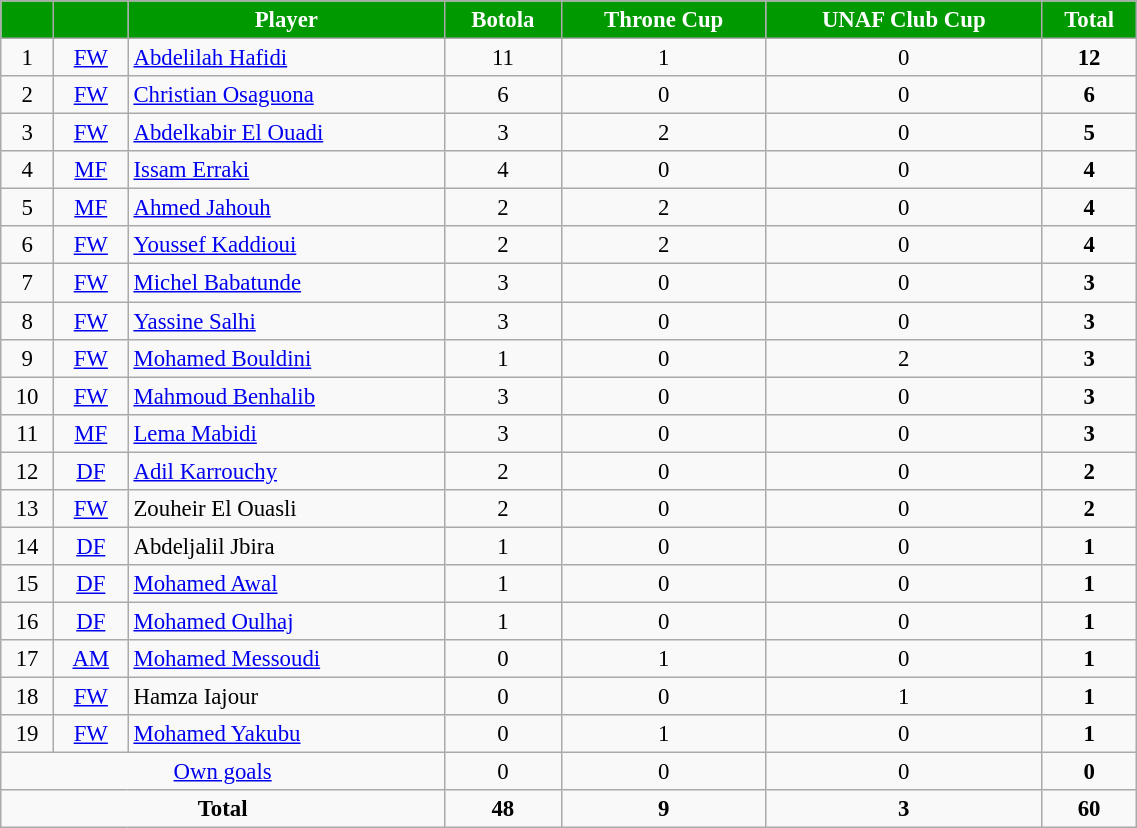<table class="wikitable" style="width:60%; text-align:center; font-size:95%; text-align:centre;">
<tr>
<th style="background:#009900; color:white;"></th>
<th style="background:#009900; color:white;"></th>
<th style="background:#009900; color:white;">Player</th>
<th style="background:#009900; color:white;">Botola</th>
<th style="background:#009900; color:white;">Throne Cup</th>
<th style="background:#009900; color:white;">UNAF Club Cup</th>
<th style="background:#009900; color:white;">Total</th>
</tr>
<tr>
<td rowspan="-">1</td>
<td rowspan="-"><a href='#'>FW</a></td>
<td style="text-align:left;"> <a href='#'>Abdelilah Hafidi</a></td>
<td rowspan="-">11</td>
<td rowspan="-">1</td>
<td rowspan="-">0</td>
<td rowspan="-"><strong>12</strong></td>
</tr>
<tr>
<td rowspan="-">2</td>
<td rowspan="-"><a href='#'>FW</a></td>
<td rowspan="-" style="text-align:left;"> <a href='#'>Christian Osaguona</a></td>
<td rowspan="-">6</td>
<td rowspan="-">0</td>
<td rowspan="-">0</td>
<td rowspan="-"><strong>6</strong></td>
</tr>
<tr>
<td rowspan="-">3</td>
<td rowspan="-"><a href='#'>FW</a></td>
<td style="text-align:left;"> <a href='#'>Abdelkabir El Ouadi</a></td>
<td rowspan="-">3</td>
<td rowspan="-">2</td>
<td rowspan="-">0</td>
<td rowspan="-"><strong>5</strong></td>
</tr>
<tr>
<td rowspan="-">4</td>
<td rowspan="-"><a href='#'>MF</a></td>
<td rowspan="-" style="text-align:left;"> <a href='#'>Issam Erraki</a></td>
<td rowspan="-">4</td>
<td rowspan="-">0</td>
<td rowspan="-">0</td>
<td rowspan="-"><strong>4</strong></td>
</tr>
<tr>
<td rowspan="-">5</td>
<td rowspan="-"><a href='#'>MF</a></td>
<td rowspan="-" style="text-align:left;"> <a href='#'>Ahmed Jahouh</a></td>
<td rowspan="-">2</td>
<td rowspan="-">2</td>
<td rowspan="-">0</td>
<td rowspan="-"><strong>4</strong></td>
</tr>
<tr>
<td rowspan="-">6</td>
<td rowspan="-"><a href='#'>FW</a></td>
<td rowspan="-" style="text-align:left;"> <a href='#'>Youssef Kaddioui</a></td>
<td rowspan="-">2</td>
<td rowspan="-">2</td>
<td rowspan="-">0</td>
<td rowspan="-"><strong>4</strong></td>
</tr>
<tr>
<td rowspan="-">7</td>
<td rowspan="-"><a href='#'>FW</a></td>
<td style="text-align:left;"> <a href='#'>Michel Babatunde</a></td>
<td rowspan="-">3</td>
<td rowspan="-">0</td>
<td rowspan="-">0</td>
<td rowspan="-"><strong>3</strong></td>
</tr>
<tr>
<td rowspan="-">8</td>
<td rowspan="-"><a href='#'>FW</a></td>
<td rowspan="-" style="text-align:left;"> <a href='#'>Yassine Salhi</a></td>
<td rowspan="-">3</td>
<td rowspan="-">0</td>
<td rowspan="-">0</td>
<td rowspan="-"><strong>3</strong></td>
</tr>
<tr>
<td rowspan="-">9</td>
<td rowspan="-"><a href='#'>FW</a></td>
<td rowspan="-" style="text-align:left;"> <a href='#'>Mohamed Bouldini</a></td>
<td rowspan="-">1</td>
<td rowspan="-">0</td>
<td rowspan="-">2</td>
<td rowspan="-"><strong>3</strong></td>
</tr>
<tr>
<td rowspan="-">10</td>
<td rowspan="-"><a href='#'>FW</a></td>
<td rowspan="-" style="text-align:left;"> <a href='#'>Mahmoud Benhalib</a></td>
<td rowspan="-">3</td>
<td rowspan="-">0</td>
<td rowspan="-">0</td>
<td rowspan="-"><strong>3</strong></td>
</tr>
<tr>
<td rowspan="-">11</td>
<td rowspan="-"><a href='#'>MF</a></td>
<td style="text-align:left;"> <a href='#'>Lema Mabidi</a></td>
<td rowspan="-">3</td>
<td rowspan="-">0</td>
<td rowspan="-">0</td>
<td rowspan="-"><strong>3</strong></td>
</tr>
<tr>
<td rowspan="-">12</td>
<td rowspan="-"><a href='#'>DF</a></td>
<td style="text-align:left;"> <a href='#'>Adil Karrouchy</a></td>
<td rowspan="-">2</td>
<td rowspan="-">0</td>
<td rowspan="-">0</td>
<td rowspan="-"><strong>2</strong></td>
</tr>
<tr>
<td rowspan="-">13</td>
<td rowspan="-"><a href='#'>FW</a></td>
<td rowspan="-" style="text-align:left;"> Zouheir El Ouasli</td>
<td rowspan="-">2</td>
<td rowspan="-">0</td>
<td rowspan="-">0</td>
<td rowspan="-"><strong>2</strong></td>
</tr>
<tr>
<td rowspan="-">14</td>
<td rowspan="-"><a href='#'>DF</a></td>
<td rowspan="-" style="text-align:left;"> Abdeljalil Jbira</td>
<td rowspan="-">1</td>
<td rowspan="-">0</td>
<td rowspan="-">0</td>
<td rowspan="-"><strong>1</strong></td>
</tr>
<tr>
<td rowspan="-">15</td>
<td rowspan="-"><a href='#'>DF</a></td>
<td style="text-align:left;"> <a href='#'>Mohamed Awal</a></td>
<td rowspan="-">1</td>
<td rowspan="-">0</td>
<td rowspan="-">0</td>
<td rowspan="-"><strong>1</strong></td>
</tr>
<tr>
<td rowspan="-">16</td>
<td rowspan="-"><a href='#'>DF</a></td>
<td rowspan="-" style="text-align:left;"> <a href='#'>Mohamed Oulhaj</a></td>
<td rowspan="-">1</td>
<td rowspan="-">0</td>
<td rowspan="-">0</td>
<td rowspan="-"><strong>1</strong></td>
</tr>
<tr>
<td rowspan="-">17</td>
<td rowspan="-"><a href='#'>AM</a></td>
<td rowspan="-" style="text-align:left;"> <a href='#'>Mohamed Messoudi</a></td>
<td rowspan="-">0</td>
<td rowspan="-">1</td>
<td rowspan="-">0</td>
<td rowspan="-"><strong>1</strong></td>
</tr>
<tr>
<td rowspan="-">18</td>
<td rowspan="-"><a href='#'>FW</a></td>
<td rowspan="-" style="text-align:left;"> Hamza Iajour</td>
<td rowspan="-">0</td>
<td rowspan="-">0</td>
<td rowspan="-">1</td>
<td rowspan="-"><strong>1</strong></td>
</tr>
<tr>
<td rowspan="-">19</td>
<td rowspan="-"><a href='#'>FW</a></td>
<td rowspan="-" style="text-align:left;"> <a href='#'>Mohamed Yakubu</a></td>
<td rowspan="-">0</td>
<td rowspan="-">1</td>
<td rowspan="-">0</td>
<td rowspan="-"><strong>1</strong></td>
</tr>
<tr>
<td colspan="3"><a href='#'>Own goals</a></td>
<td rowspan="-">0</td>
<td rowspan="-">0</td>
<td rowspan="-">0</td>
<td rowspan="-"><strong>0</strong></td>
</tr>
<tr class="sortbottom">
<td colspan="3"><strong>Total</strong></td>
<td rowspan="-"><strong>48</strong></td>
<td rowspan="-"><strong>9</strong></td>
<td rowspan="-"><strong>3</strong></td>
<td rowspan="-"><strong>60</strong></td>
</tr>
</table>
